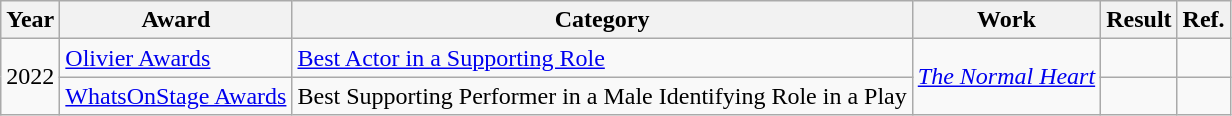<table class="wikitable">
<tr>
<th>Year</th>
<th>Award</th>
<th>Category</th>
<th>Work</th>
<th>Result</th>
<th>Ref.</th>
</tr>
<tr>
<td rowspan=2>2022</td>
<td><a href='#'>Olivier Awards</a></td>
<td><a href='#'>Best Actor in a Supporting Role</a></td>
<td rowspan=2><em><a href='#'>The Normal Heart</a></em></td>
<td></td>
<td></td>
</tr>
<tr>
<td><a href='#'>WhatsOnStage Awards</a></td>
<td>Best Supporting Performer in a Male Identifying Role in a Play</td>
<td></td>
<td></td>
</tr>
</table>
